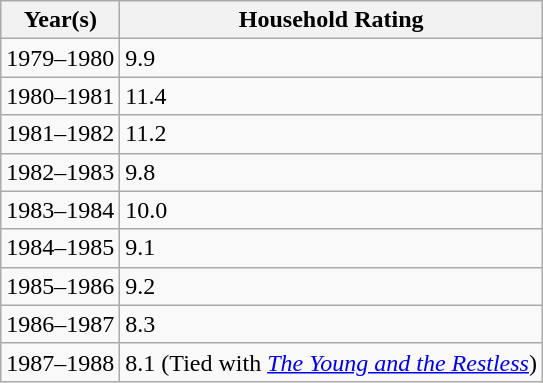<table class="wikitable">
<tr>
<th>Year(s)</th>
<th>Household Rating</th>
</tr>
<tr>
<td>1979–1980</td>
<td>9.9</td>
</tr>
<tr>
<td>1980–1981</td>
<td>11.4</td>
</tr>
<tr>
<td>1981–1982</td>
<td>11.2</td>
</tr>
<tr>
<td>1982–1983</td>
<td>9.8</td>
</tr>
<tr>
<td>1983–1984</td>
<td>10.0</td>
</tr>
<tr>
<td>1984–1985</td>
<td>9.1</td>
</tr>
<tr>
<td>1985–1986</td>
<td>9.2</td>
</tr>
<tr>
<td>1986–1987</td>
<td>8.3</td>
</tr>
<tr>
<td>1987–1988</td>
<td>8.1 (Tied with <em><a href='#'>The Young and the Restless</a></em>)</td>
</tr>
</table>
